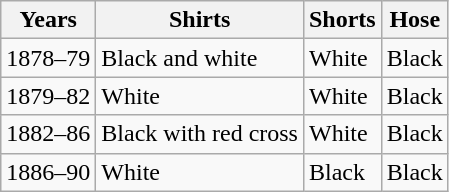<table class="wikitable">
<tr>
<th>Years</th>
<th>Shirts</th>
<th>Shorts</th>
<th>Hose</th>
</tr>
<tr>
<td>1878–79</td>
<td>Black and white</td>
<td>White</td>
<td>Black</td>
</tr>
<tr>
<td>1879–82</td>
<td>White</td>
<td>White</td>
<td>Black</td>
</tr>
<tr>
<td>1882–86</td>
<td>Black with red cross</td>
<td>White</td>
<td>Black</td>
</tr>
<tr>
<td>1886–90</td>
<td>White</td>
<td>Black</td>
<td>Black</td>
</tr>
</table>
